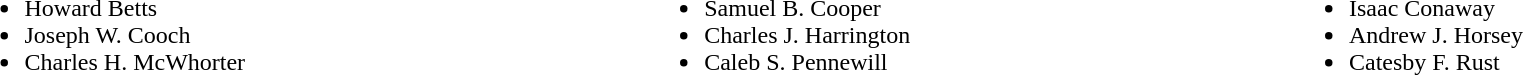<table width=100%>
<tr valign=top>
<td><br><ul><li>Howard Betts</li><li>Joseph W. Cooch</li><li>Charles H. McWhorter</li></ul></td>
<td><br><ul><li>Samuel B. Cooper</li><li>Charles J. Harrington</li><li>Caleb S. Pennewill</li></ul></td>
<td><br><ul><li>Isaac Conaway</li><li>Andrew J. Horsey</li><li>Catesby F. Rust</li></ul></td>
</tr>
</table>
